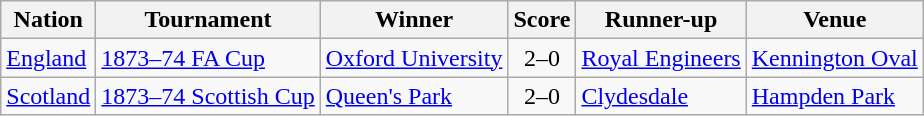<table class="wikitable">
<tr>
<th>Nation</th>
<th>Tournament</th>
<th>Winner</th>
<th>Score</th>
<th>Runner-up</th>
<th>Venue</th>
</tr>
<tr>
<td> <a href='#'>England</a></td>
<td><a href='#'>1873–74 FA Cup</a></td>
<td><a href='#'>Oxford University</a></td>
<td align="center">2–0</td>
<td><a href='#'>Royal Engineers</a></td>
<td><a href='#'>Kennington Oval</a></td>
</tr>
<tr>
<td> <a href='#'>Scotland</a></td>
<td><a href='#'>1873–74 Scottish Cup</a></td>
<td><a href='#'>Queen's Park</a></td>
<td align="center">2–0</td>
<td><a href='#'>Clydesdale</a></td>
<td><a href='#'>Hampden Park</a></td>
</tr>
</table>
